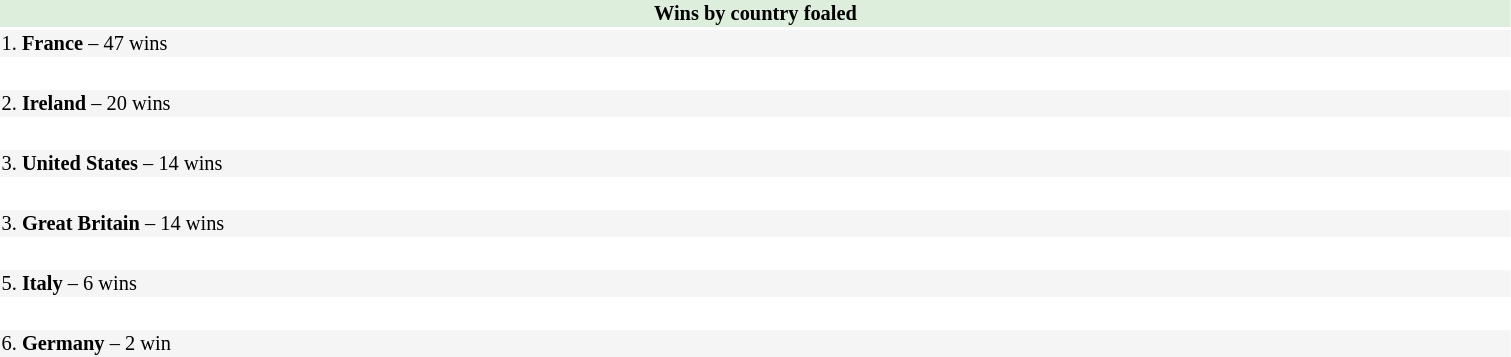<table class="collapsible collapsed" width="80%" style="font-size:85%">
<tr bgcolor=#ddeedd>
<th>Wins by country foaled</th>
</tr>
<tr>
<td bgcolor=#f5f5f5>1.  <strong>France</strong> – 47 wins</td>
</tr>
<tr>
<td><br></td>
</tr>
<tr>
<td bgcolor=#f5f5f5>2.  <strong>Ireland</strong> – 20 wins</td>
</tr>
<tr>
<td><br></td>
</tr>
<tr>
<td bgcolor=#f5f5f5>3.  <strong>United States</strong> – 14 wins</td>
</tr>
<tr>
<td><br></td>
</tr>
<tr>
<td bgcolor=#f5f5f5>3.  <strong>Great Britain</strong> – 14 wins</td>
</tr>
<tr>
<td><br></td>
</tr>
<tr>
<td bgcolor=#f5f5f5>5.  <strong>Italy</strong> – 6 wins</td>
</tr>
<tr>
<td><br></td>
</tr>
<tr>
<td bgcolor=#f5f5f5>6.  <strong>Germany</strong> – 2 win</td>
</tr>
<tr>
<td><br></td>
</tr>
</table>
